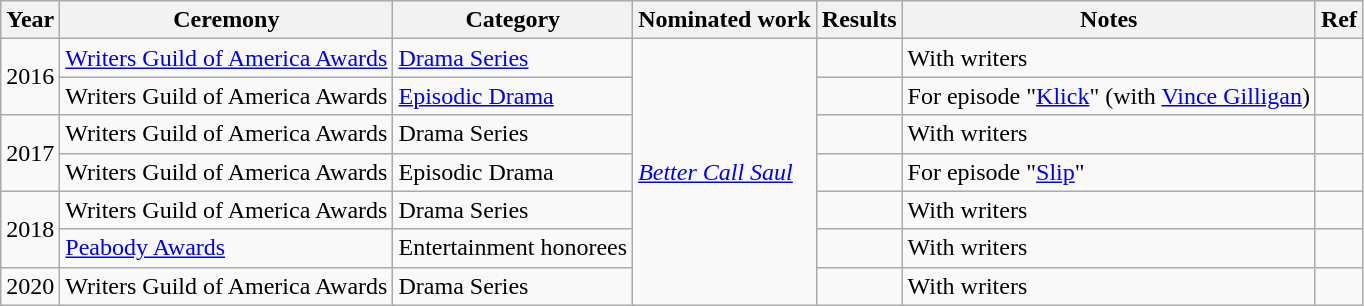<table class="wikitable">
<tr>
<th>Year</th>
<th>Ceremony</th>
<th>Category</th>
<th>Nominated work</th>
<th>Results</th>
<th>Notes</th>
<th>Ref</th>
</tr>
<tr>
<td rowspan="2">2016</td>
<td><a href='#'>Writers Guild of America Awards</a></td>
<td><a href='#'>Drama Series</a></td>
<td rowspan="7"><em><a href='#'>Better Call Saul</a></em></td>
<td></td>
<td>With writers</td>
<td></td>
</tr>
<tr>
<td>Writers Guild of America Awards</td>
<td><a href='#'>Episodic Drama</a></td>
<td></td>
<td>For episode "<a href='#'>Klick</a>" (with <a href='#'>Vince Gilligan</a>)</td>
<td></td>
</tr>
<tr>
<td rowspan="2">2017</td>
<td>Writers Guild of America Awards</td>
<td>Drama Series</td>
<td></td>
<td>With writers</td>
<td></td>
</tr>
<tr>
<td>Writers Guild of America Awards</td>
<td>Episodic Drama</td>
<td></td>
<td>For episode "<a href='#'>Slip</a>"</td>
<td></td>
</tr>
<tr>
<td rowspan="2">2018</td>
<td>Writers Guild of America Awards</td>
<td>Drama Series</td>
<td></td>
<td>With writers</td>
<td></td>
</tr>
<tr>
<td><a href='#'>Peabody Awards</a></td>
<td>Entertainment honorees</td>
<td></td>
<td>With writers</td>
<td></td>
</tr>
<tr>
<td>2020</td>
<td>Writers Guild of America Awards</td>
<td>Drama Series</td>
<td></td>
<td>With writers</td>
<td></td>
</tr>
</table>
